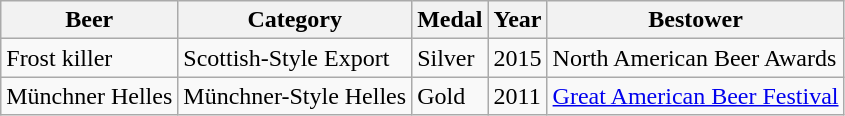<table class="wikitable">
<tr>
<th>Beer</th>
<th>Category</th>
<th>Medal</th>
<th>Year</th>
<th>Bestower</th>
</tr>
<tr>
<td>Frost killer</td>
<td>Scottish-Style Export</td>
<td>Silver</td>
<td>2015</td>
<td>North American Beer Awards</td>
</tr>
<tr>
<td>Münchner Helles</td>
<td>Münchner-Style Helles</td>
<td>Gold</td>
<td>2011</td>
<td><a href='#'>Great American Beer Festival</a></td>
</tr>
</table>
